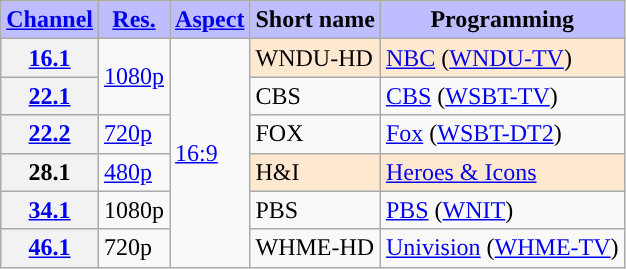<table class="wikitable">
<tr>
<th style="background-color: #bdbdff" scope = "col"><a href='#'>Channel</a></th>
<th style="background-color: #bdbdff" scope = "col"><a href='#'>Res.</a></th>
<th style="background-color: #bdbdff" scope = "col"><a href='#'>Aspect</a></th>
<th style="background-color: #bdbdff" scope = "col">Short name</th>
<th style="background-color: #bdbdff" scope = "col">Programming</th>
</tr>
<tr>
<th scope = "row"><a href='#'>16.1</a></th>
<td rowspan=2><a href='#'>1080p</a></td>
<td rowspan=6><a href='#'>16:9</a></td>
<td style="background-color:#ffe8d0">WNDU-HD</td>
<td style="background-color:#ffe8d0"><a href='#'>NBC</a> (<a href='#'>WNDU-TV</a>) </td>
</tr>
<tr>
<th scope = "row"><a href='#'>22.1</a></th>
<td>CBS</td>
<td><a href='#'>CBS</a> (<a href='#'>WSBT-TV</a>)</td>
</tr>
<tr>
<th scope = "row"><a href='#'>22.2</a></th>
<td><a href='#'>720p</a></td>
<td>FOX</td>
<td><a href='#'>Fox</a> (<a href='#'>WSBT-DT2</a>)</td>
</tr>
<tr>
<th scope = "row">28.1</th>
<td><a href='#'>480p</a></td>
<td style="background-color:#ffe8d0">H&I</td>
<td style="background-color:#ffe8d0"><a href='#'>Heroes & Icons</a> </td>
</tr>
<tr>
<th scope = "row"><a href='#'>34.1</a></th>
<td>1080p</td>
<td>PBS</td>
<td><a href='#'>PBS</a> (<a href='#'>WNIT</a>)</td>
</tr>
<tr>
<th scope = "row"><a href='#'>46.1</a></th>
<td>720p</td>
<td>WHME-HD</td>
<td><a href='#'>Univision</a> (<a href='#'>WHME-TV</a>)</td>
</tr>
</table>
